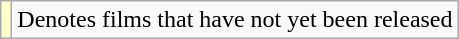<table class="wikitable">
<tr>
<td style="background:#ffc;"></td>
<td>Denotes films that have not yet been released</td>
</tr>
</table>
